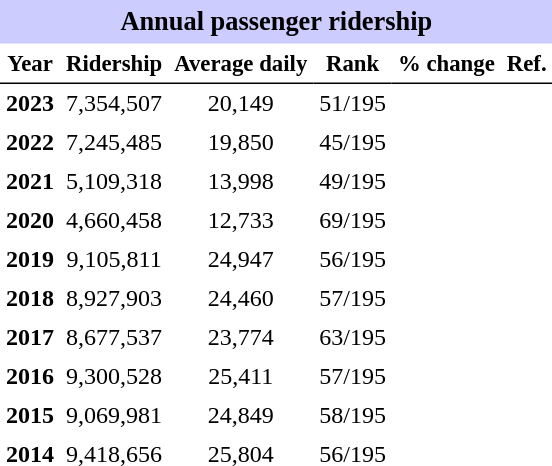<table class="toccolours" cellpadding="4" cellspacing="0" style="text-align:right;">
<tr>
<th colspan="6"  style="background-color:#ccf; background-color:#ccf; font-size:110%; text-align:center;">Annual passenger ridership</th>
</tr>
<tr style="font-size:95%; text-align:center">
<th style="border-bottom:1px solid black">Year</th>
<th style="border-bottom:1px solid black">Ridership</th>
<th style="border-bottom:1px solid black">Average daily</th>
<th style="border-bottom:1px solid black">Rank</th>
<th style="border-bottom:1px solid black">% change</th>
<th style="border-bottom:1px solid black">Ref.</th>
</tr>
<tr style="text-align:center;">
<td><strong>2023</strong></td>
<td>7,354,507</td>
<td>20,149</td>
<td>51/195</td>
<td></td>
<td></td>
</tr>
<tr style="text-align:center;">
<td><strong>2022</strong></td>
<td>7,245,485</td>
<td>19,850</td>
<td>45/195</td>
<td></td>
<td></td>
</tr>
<tr style="text-align:center;">
<td><strong>2021</strong></td>
<td>5,109,318</td>
<td>13,998</td>
<td>49/195</td>
<td></td>
<td></td>
</tr>
<tr style="text-align:center;">
<td><strong>2020</strong></td>
<td>4,660,458</td>
<td>12,733</td>
<td>69/195</td>
<td></td>
<td></td>
</tr>
<tr style="text-align:center;">
<td><strong>2019</strong></td>
<td>9,105,811</td>
<td>24,947</td>
<td>56/195</td>
<td></td>
<td></td>
</tr>
<tr style="text-align:center;">
<td><strong>2018</strong></td>
<td>8,927,903</td>
<td>24,460</td>
<td>57/195</td>
<td></td>
<td></td>
</tr>
<tr style="text-align:center;">
<td><strong>2017</strong></td>
<td>8,677,537</td>
<td>23,774</td>
<td>63/195</td>
<td></td>
<td></td>
</tr>
<tr style="text-align:center;">
<td><strong>2016</strong></td>
<td>9,300,528</td>
<td>25,411</td>
<td>57/195</td>
<td></td>
<td></td>
</tr>
<tr style="text-align:center;">
<td><strong>2015</strong></td>
<td>9,069,981</td>
<td>24,849</td>
<td>58/195</td>
<td></td>
<td></td>
</tr>
<tr style="text-align:center;">
<td><strong>2014</strong></td>
<td>9,418,656</td>
<td>25,804</td>
<td>56/195</td>
<td></td>
<td></td>
</tr>
</table>
